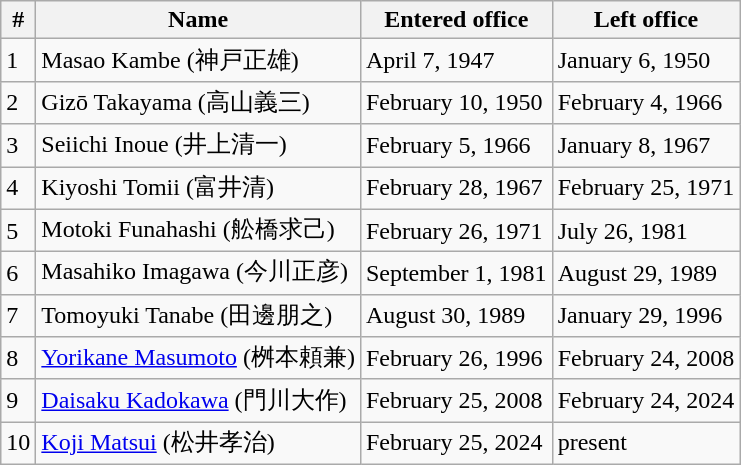<table class="wikitable">
<tr>
<th>#</th>
<th>Name</th>
<th>Entered office</th>
<th>Left office</th>
</tr>
<tr>
<td>1</td>
<td>Masao Kambe (神戸正雄)</td>
<td>April 7, 1947</td>
<td>January 6, 1950</td>
</tr>
<tr>
<td>2</td>
<td>Gizō Takayama (高山義三)</td>
<td>February 10, 1950</td>
<td>February 4, 1966</td>
</tr>
<tr>
<td>3</td>
<td>Seiichi Inoue (井上清一)</td>
<td>February 5, 1966</td>
<td>January 8, 1967</td>
</tr>
<tr>
<td>4</td>
<td>Kiyoshi Tomii (富井清)</td>
<td>February 28, 1967</td>
<td>February 25, 1971</td>
</tr>
<tr>
<td>5</td>
<td>Motoki Funahashi (舩橋求己)</td>
<td>February 26, 1971</td>
<td>July 26, 1981</td>
</tr>
<tr>
<td>6</td>
<td>Masahiko Imagawa (今川正彦)</td>
<td>September 1, 1981</td>
<td>August 29, 1989</td>
</tr>
<tr>
<td>7</td>
<td>Tomoyuki Tanabe (田邊朋之)</td>
<td>August 30, 1989</td>
<td>January 29, 1996</td>
</tr>
<tr>
<td>8</td>
<td><a href='#'>Yorikane Masumoto</a> (桝本頼兼)</td>
<td>February 26, 1996</td>
<td>February 24, 2008</td>
</tr>
<tr>
<td>9</td>
<td><a href='#'>Daisaku Kadokawa</a> (門川大作)</td>
<td>February 25, 2008</td>
<td>February 24, 2024</td>
</tr>
<tr>
<td>10</td>
<td><a href='#'>Koji Matsui</a> (松井孝治)</td>
<td>February 25, 2024</td>
<td>present</td>
</tr>
</table>
